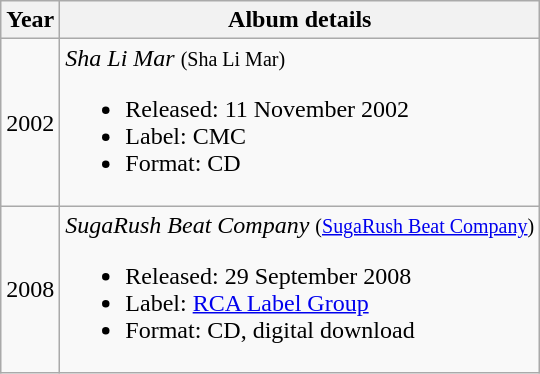<table class=wikitable style=text-align:center;>
<tr>
<th scope="col">Year</th>
<th scope="col">Album details</th>
</tr>
<tr>
<td>2002</td>
<td align=left><em>Sha Li Mar</em> <small>(Sha Li Mar)</small><br><ul><li>Released: 11 November 2002</li><li>Label: CMC</li><li>Format: CD</li></ul></td>
</tr>
<tr>
<td>2008</td>
<td align=left><em>SugaRush Beat Company</em> <small>(<a href='#'>SugaRush Beat Company</a>)</small><br><ul><li>Released: 29 September 2008</li><li>Label: <a href='#'>RCA Label Group</a></li><li>Format: CD, digital download</li></ul></td>
</tr>
</table>
